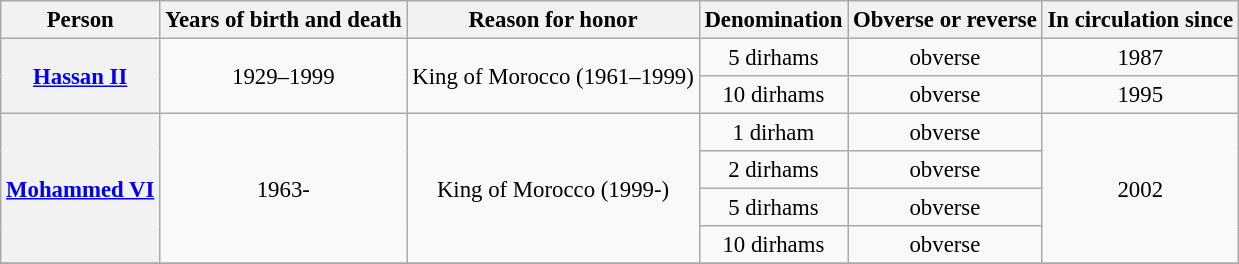<table class="wikitable" style="font-size:95%; text-align:center;">
<tr>
<th>Person</th>
<th>Years of birth and death</th>
<th>Reason for honor</th>
<th>Denomination</th>
<th>Obverse or reverse</th>
<th>In circulation since</th>
</tr>
<tr>
<th rowspan="2"><a href='#'>Hassan II</a></th>
<td rowspan="2">1929–1999</td>
<td rowspan="2">King of Morocco (1961–1999)</td>
<td>5 dirhams</td>
<td>obverse</td>
<td>1987</td>
</tr>
<tr>
<td>10 dirhams</td>
<td>obverse</td>
<td>1995</td>
</tr>
<tr>
<th rowspan="4"><a href='#'>Mohammed VI</a></th>
<td rowspan="4">1963-</td>
<td rowspan="4">King of Morocco (1999-)</td>
<td>1 dirham</td>
<td>obverse</td>
<td rowspan="4">2002</td>
</tr>
<tr>
<td>2 dirhams</td>
<td>obverse</td>
</tr>
<tr>
<td>5 dirhams</td>
<td>obverse</td>
</tr>
<tr>
<td>10 dirhams</td>
<td>obverse</td>
</tr>
<tr>
</tr>
</table>
